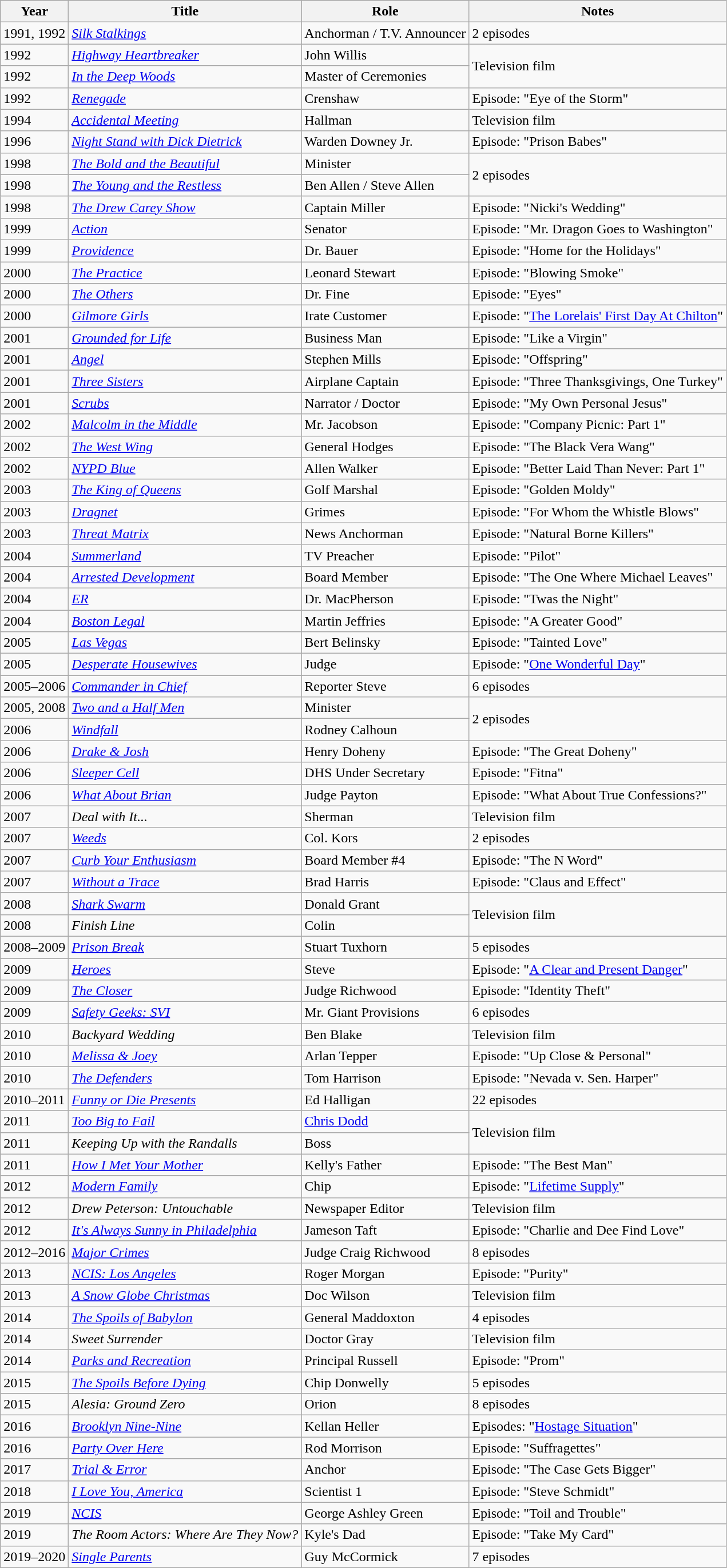<table class="wikitable sortable">
<tr>
<th>Year</th>
<th>Title</th>
<th>Role</th>
<th>Notes</th>
</tr>
<tr>
<td>1991, 1992</td>
<td><em><a href='#'>Silk Stalkings</a></em></td>
<td>Anchorman / T.V. Announcer</td>
<td>2 episodes</td>
</tr>
<tr>
<td>1992</td>
<td><em><a href='#'>Highway Heartbreaker</a></em></td>
<td>John Willis</td>
<td rowspan="2">Television film</td>
</tr>
<tr>
<td>1992</td>
<td><em><a href='#'>In the Deep Woods</a></em></td>
<td>Master of Ceremonies</td>
</tr>
<tr>
<td>1992</td>
<td><a href='#'><em>Renegade</em></a></td>
<td>Crenshaw</td>
<td>Episode: "Eye of the Storm"</td>
</tr>
<tr>
<td>1994</td>
<td><em><a href='#'>Accidental Meeting</a></em></td>
<td>Hallman</td>
<td>Television film</td>
</tr>
<tr>
<td>1996</td>
<td><em><a href='#'>Night Stand with Dick Dietrick</a></em></td>
<td>Warden Downey Jr.</td>
<td>Episode: "Prison Babes"</td>
</tr>
<tr>
<td>1998</td>
<td><em><a href='#'>The Bold and the Beautiful</a></em></td>
<td>Minister</td>
<td rowspan="2">2 episodes</td>
</tr>
<tr>
<td>1998</td>
<td><em><a href='#'>The Young and the Restless</a></em></td>
<td>Ben Allen / Steve Allen</td>
</tr>
<tr>
<td>1998</td>
<td><em><a href='#'>The Drew Carey Show</a></em></td>
<td>Captain Miller</td>
<td>Episode: "Nicki's Wedding"</td>
</tr>
<tr>
<td>1999</td>
<td><a href='#'><em>Action</em></a></td>
<td>Senator</td>
<td>Episode: "Mr. Dragon Goes to Washington"</td>
</tr>
<tr>
<td>1999</td>
<td><a href='#'><em>Providence</em></a></td>
<td>Dr. Bauer</td>
<td>Episode: "Home for the Holidays"</td>
</tr>
<tr>
<td>2000</td>
<td><em><a href='#'>The Practice</a></em></td>
<td>Leonard Stewart</td>
<td>Episode: "Blowing Smoke"</td>
</tr>
<tr>
<td>2000</td>
<td><a href='#'><em>The Others</em></a></td>
<td>Dr. Fine</td>
<td>Episode: "Eyes"</td>
</tr>
<tr>
<td>2000</td>
<td><em><a href='#'>Gilmore Girls</a></em></td>
<td>Irate Customer</td>
<td>Episode: "<a href='#'>The Lorelais' First Day At Chilton</a>"</td>
</tr>
<tr>
<td>2001</td>
<td><em><a href='#'>Grounded for Life</a></em></td>
<td>Business Man</td>
<td>Episode: "Like a Virgin"</td>
</tr>
<tr>
<td>2001</td>
<td><a href='#'><em>Angel</em></a></td>
<td>Stephen Mills</td>
<td>Episode: "Offspring"</td>
</tr>
<tr>
<td>2001</td>
<td><a href='#'><em>Three Sisters</em></a></td>
<td>Airplane Captain</td>
<td>Episode: "Three Thanksgivings, One Turkey"</td>
</tr>
<tr>
<td>2001</td>
<td><a href='#'><em>Scrubs</em></a></td>
<td>Narrator / Doctor</td>
<td>Episode: "My Own Personal Jesus"</td>
</tr>
<tr>
<td>2002</td>
<td><em><a href='#'>Malcolm in the Middle</a></em></td>
<td>Mr. Jacobson</td>
<td>Episode: "Company Picnic: Part 1"</td>
</tr>
<tr>
<td>2002</td>
<td><em><a href='#'>The West Wing</a></em></td>
<td>General Hodges</td>
<td>Episode: "The Black Vera Wang"</td>
</tr>
<tr>
<td>2002</td>
<td><em><a href='#'>NYPD Blue</a></em></td>
<td>Allen Walker</td>
<td>Episode: "Better Laid Than Never: Part 1"</td>
</tr>
<tr>
<td>2003</td>
<td><em><a href='#'>The King of Queens</a></em></td>
<td>Golf Marshal</td>
<td>Episode: "Golden Moldy"</td>
</tr>
<tr>
<td>2003</td>
<td><a href='#'><em>Dragnet</em></a></td>
<td>Grimes</td>
<td>Episode: "For Whom the Whistle Blows"</td>
</tr>
<tr>
<td>2003</td>
<td><em><a href='#'>Threat Matrix</a></em></td>
<td>News Anchorman</td>
<td>Episode: "Natural Borne Killers"</td>
</tr>
<tr>
<td>2004</td>
<td><a href='#'><em>Summerland</em></a></td>
<td>TV Preacher</td>
<td>Episode: "Pilot"</td>
</tr>
<tr>
<td>2004</td>
<td><em><a href='#'>Arrested Development</a></em></td>
<td>Board Member</td>
<td>Episode: "The One Where Michael Leaves"</td>
</tr>
<tr>
<td>2004</td>
<td><a href='#'><em>ER</em></a></td>
<td>Dr. MacPherson</td>
<td>Episode: "Twas the Night"</td>
</tr>
<tr>
<td>2004</td>
<td><em><a href='#'>Boston Legal</a></em></td>
<td>Martin Jeffries</td>
<td>Episode: "A Greater Good"</td>
</tr>
<tr>
<td>2005</td>
<td><a href='#'><em>Las Vegas</em></a></td>
<td>Bert Belinsky</td>
<td>Episode: "Tainted Love"</td>
</tr>
<tr>
<td>2005</td>
<td><em><a href='#'>Desperate Housewives</a></em></td>
<td>Judge</td>
<td>Episode: "<a href='#'>One Wonderful Day</a>"</td>
</tr>
<tr>
<td>2005–2006</td>
<td><a href='#'><em>Commander in Chief</em></a></td>
<td>Reporter Steve</td>
<td>6 episodes</td>
</tr>
<tr>
<td>2005, 2008</td>
<td><em><a href='#'>Two and a Half Men</a></em></td>
<td>Minister</td>
<td rowspan="2">2 episodes</td>
</tr>
<tr>
<td>2006</td>
<td><a href='#'><em>Windfall</em></a></td>
<td>Rodney Calhoun</td>
</tr>
<tr>
<td>2006</td>
<td><em><a href='#'>Drake & Josh</a></em></td>
<td>Henry Doheny</td>
<td>Episode: "The Great Doheny"</td>
</tr>
<tr>
<td>2006</td>
<td><a href='#'><em>Sleeper Cell</em></a></td>
<td>DHS Under Secretary</td>
<td>Episode: "Fitna"</td>
</tr>
<tr>
<td>2006</td>
<td><em><a href='#'>What About Brian</a></em></td>
<td>Judge Payton</td>
<td>Episode: "What About True Confessions?"</td>
</tr>
<tr>
<td>2007</td>
<td><em>Deal with It...</em></td>
<td>Sherman</td>
<td>Television film</td>
</tr>
<tr>
<td>2007</td>
<td><a href='#'><em>Weeds</em></a></td>
<td>Col. Kors</td>
<td>2 episodes</td>
</tr>
<tr>
<td>2007</td>
<td><em><a href='#'>Curb Your Enthusiasm</a></em></td>
<td>Board Member #4</td>
<td>Episode: "The N Word"</td>
</tr>
<tr>
<td>2007</td>
<td><em><a href='#'>Without a Trace</a></em></td>
<td>Brad Harris</td>
<td>Episode: "Claus and Effect"</td>
</tr>
<tr>
<td>2008</td>
<td><em><a href='#'>Shark Swarm</a></em></td>
<td>Donald Grant</td>
<td rowspan="2">Television film</td>
</tr>
<tr>
<td>2008</td>
<td><em>Finish Line</em></td>
<td>Colin</td>
</tr>
<tr>
<td>2008–2009</td>
<td><em><a href='#'>Prison Break</a></em></td>
<td>Stuart Tuxhorn</td>
<td>5 episodes</td>
</tr>
<tr>
<td>2009</td>
<td><a href='#'><em>Heroes</em></a></td>
<td>Steve</td>
<td>Episode: "<a href='#'>A Clear and Present Danger</a>"</td>
</tr>
<tr>
<td>2009</td>
<td><em><a href='#'>The Closer</a></em></td>
<td>Judge Richwood</td>
<td>Episode: "Identity Theft"</td>
</tr>
<tr>
<td>2009</td>
<td><em><a href='#'>Safety Geeks: SVI</a></em></td>
<td>Mr. Giant Provisions</td>
<td>6 episodes</td>
</tr>
<tr>
<td>2010</td>
<td><em>Backyard Wedding</em></td>
<td>Ben Blake</td>
<td>Television film</td>
</tr>
<tr>
<td>2010</td>
<td><em><a href='#'>Melissa & Joey</a></em></td>
<td>Arlan Tepper</td>
<td>Episode: "Up Close & Personal"</td>
</tr>
<tr>
<td>2010</td>
<td><a href='#'><em>The Defenders</em></a></td>
<td>Tom Harrison</td>
<td>Episode: "Nevada v. Sen. Harper"</td>
</tr>
<tr>
<td>2010–2011</td>
<td><em><a href='#'>Funny or Die Presents</a></em></td>
<td>Ed Halligan</td>
<td>22 episodes</td>
</tr>
<tr>
<td>2011</td>
<td><a href='#'><em>Too Big to Fail</em></a></td>
<td><a href='#'>Chris Dodd</a></td>
<td rowspan="2">Television film</td>
</tr>
<tr>
<td>2011</td>
<td><em>Keeping Up with the Randalls</em></td>
<td>Boss</td>
</tr>
<tr>
<td>2011</td>
<td><em><a href='#'>How I Met Your Mother</a></em></td>
<td>Kelly's Father</td>
<td>Episode: "The Best Man"</td>
</tr>
<tr>
<td>2012</td>
<td><em><a href='#'>Modern Family</a></em></td>
<td>Chip</td>
<td>Episode: "<a href='#'>Lifetime Supply</a>"</td>
</tr>
<tr>
<td>2012</td>
<td><em>Drew Peterson: Untouchable</em></td>
<td>Newspaper Editor</td>
<td>Television film</td>
</tr>
<tr>
<td>2012</td>
<td><em><a href='#'>It's Always Sunny in Philadelphia</a></em></td>
<td>Jameson Taft</td>
<td>Episode: "Charlie and Dee Find Love"</td>
</tr>
<tr>
<td>2012–2016</td>
<td><a href='#'><em>Major Crimes</em></a></td>
<td>Judge Craig Richwood</td>
<td>8 episodes</td>
</tr>
<tr>
<td>2013</td>
<td><em><a href='#'>NCIS: Los Angeles</a></em></td>
<td>Roger Morgan</td>
<td>Episode: "Purity"</td>
</tr>
<tr>
<td>2013</td>
<td><em><a href='#'>A Snow Globe Christmas</a></em></td>
<td>Doc Wilson</td>
<td>Television film</td>
</tr>
<tr>
<td>2014</td>
<td><em><a href='#'>The Spoils of Babylon</a></em></td>
<td>General Maddoxton</td>
<td>4 episodes</td>
</tr>
<tr>
<td>2014</td>
<td><em>Sweet Surrender</em></td>
<td>Doctor Gray</td>
<td>Television film</td>
</tr>
<tr>
<td>2014</td>
<td><em><a href='#'>Parks and Recreation</a></em></td>
<td>Principal Russell</td>
<td>Episode: "Prom"</td>
</tr>
<tr>
<td>2015</td>
<td><em><a href='#'>The Spoils Before Dying</a></em></td>
<td>Chip Donwelly</td>
<td>5 episodes</td>
</tr>
<tr>
<td>2015</td>
<td><em>Alesia: Ground Zero</em></td>
<td>Orion</td>
<td>8 episodes</td>
</tr>
<tr>
<td>2016</td>
<td><em><a href='#'>Brooklyn Nine-Nine</a></em></td>
<td>Kellan Heller</td>
<td>Episodes: "<a href='#'>Hostage Situation</a>"</td>
</tr>
<tr>
<td>2016</td>
<td><em><a href='#'>Party Over Here</a></em></td>
<td>Rod Morrison</td>
<td>Episode: "Suffragettes"</td>
</tr>
<tr>
<td>2017</td>
<td><a href='#'><em>Trial & Error</em></a></td>
<td>Anchor</td>
<td>Episode: "The Case Gets Bigger"</td>
</tr>
<tr>
<td>2018</td>
<td><a href='#'><em>I Love You, America</em></a></td>
<td>Scientist 1</td>
<td>Episode: "Steve Schmidt"</td>
</tr>
<tr>
<td>2019</td>
<td><a href='#'><em>NCIS</em></a></td>
<td>George Ashley Green</td>
<td>Episode: "Toil and Trouble"</td>
</tr>
<tr>
<td>2019</td>
<td><em>The Room Actors: Where Are They Now?</em></td>
<td>Kyle's Dad</td>
<td>Episode: "Take My Card"</td>
</tr>
<tr>
<td>2019–2020</td>
<td><a href='#'><em>Single Parents</em></a></td>
<td>Guy McCormick</td>
<td>7 episodes</td>
</tr>
</table>
